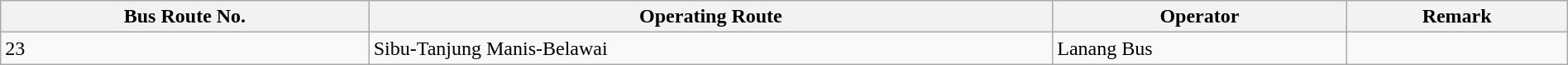<table class="wikitable"  style="width:100%; margin:auto;">
<tr>
<th>Bus Route No.</th>
<th>Operating Route</th>
<th>Operator</th>
<th>Remark</th>
</tr>
<tr>
<td>23</td>
<td>Sibu-Tanjung Manis-Belawai</td>
<td>Lanang Bus</td>
<td></td>
</tr>
</table>
